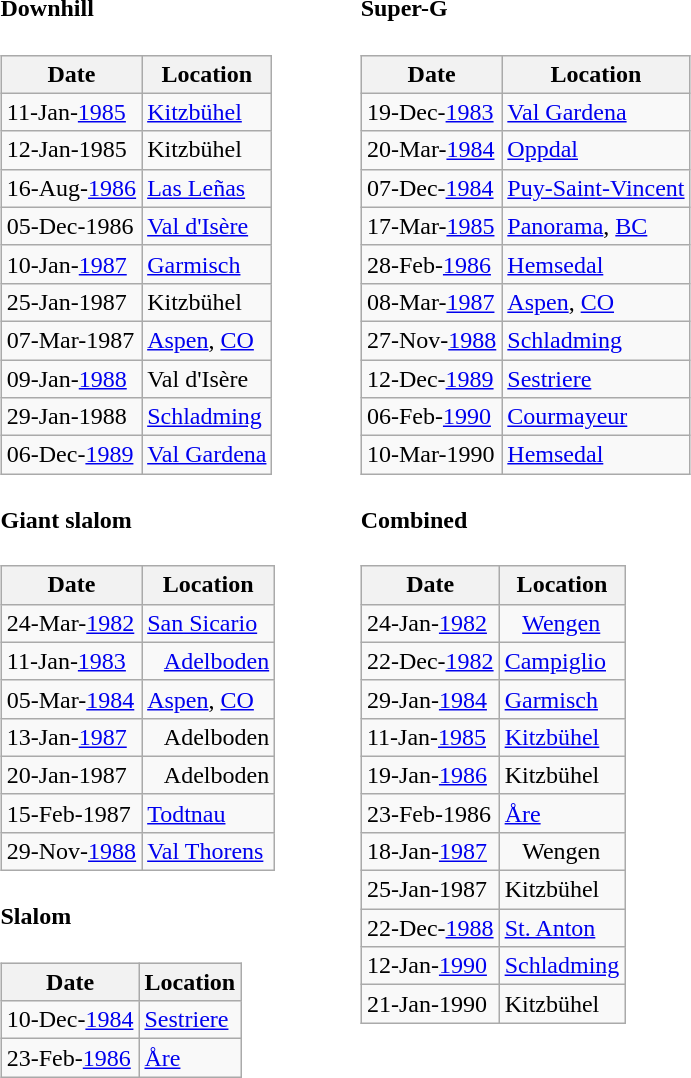<table>
<tr>
<td valign="top" width="50%"><br><h4>Downhill</h4><table class="wikitable">
<tr>
<th><strong>Date</strong></th>
<th>Location</th>
</tr>
<tr>
<td>11-Jan-<a href='#'>1985</a></td>
<td> <a href='#'>Kitzbühel</a></td>
</tr>
<tr>
<td>12-Jan-1985</td>
<td> Kitzbühel</td>
</tr>
<tr>
<td>16-Aug-<a href='#'>1986</a></td>
<td> <a href='#'>Las Leñas</a></td>
</tr>
<tr>
<td>05-Dec-1986</td>
<td> <a href='#'>Val d'Isère</a></td>
</tr>
<tr>
<td>10-Jan-<a href='#'>1987</a></td>
<td> <a href='#'>Garmisch</a></td>
</tr>
<tr>
<td>25-Jan-1987</td>
<td> Kitzbühel</td>
</tr>
<tr>
<td>07-Mar-1987</td>
<td> <a href='#'>Aspen</a>, <a href='#'>CO</a></td>
</tr>
<tr>
<td>09-Jan-<a href='#'>1988</a></td>
<td> Val d'Isère</td>
</tr>
<tr>
<td>29-Jan-1988</td>
<td> <a href='#'>Schladming</a></td>
</tr>
<tr>
<td>06-Dec-<a href='#'>1989</a></td>
<td> <a href='#'>Val Gardena</a></td>
</tr>
</table>
<h4>Giant slalom</h4><table class="wikitable">
<tr>
<th><strong>Date</strong></th>
<th><strong>Location</strong></th>
</tr>
<tr>
<td>24-Mar-<a href='#'>1982</a></td>
<td> <a href='#'>San Sicario</a></td>
</tr>
<tr>
<td>11-Jan-<a href='#'>1983</a></td>
<td>   <a href='#'>Adelboden</a></td>
</tr>
<tr>
<td>05-Mar-<a href='#'>1984</a></td>
<td> <a href='#'>Aspen</a>, <a href='#'>CO</a></td>
</tr>
<tr>
<td>13-Jan-<a href='#'>1987</a></td>
<td>   Adelboden</td>
</tr>
<tr>
<td>20-Jan-1987</td>
<td>   Adelboden</td>
</tr>
<tr>
<td>15-Feb-1987</td>
<td> <a href='#'>Todtnau</a></td>
</tr>
<tr>
<td>29-Nov-<a href='#'>1988</a></td>
<td> <a href='#'>Val Thorens</a></td>
</tr>
</table>
<h4>Slalom</h4><table class="wikitable">
<tr>
<th><strong>Date</strong></th>
<th>Location</th>
</tr>
<tr>
<td>10-Dec-<a href='#'>1984</a></td>
<td> <a href='#'>Sestriere</a></td>
</tr>
<tr>
<td>23-Feb-<a href='#'>1986</a></td>
<td> <a href='#'>Åre</a></td>
</tr>
</table>
</td>
<td valign="top" width="50%"><br><h4>Super-G</h4><table class="wikitable">
<tr>
<th><strong>Date</strong></th>
<th><strong>Location</strong></th>
</tr>
<tr>
<td>19-Dec-<a href='#'>1983</a></td>
<td> <a href='#'>Val Gardena</a></td>
</tr>
<tr>
<td>20-Mar-<a href='#'>1984</a></td>
<td> <a href='#'>Oppdal</a></td>
</tr>
<tr>
<td>07-Dec-<a href='#'>1984</a></td>
<td> <a href='#'>Puy-Saint-Vincent</a></td>
</tr>
<tr>
<td>17-Mar-<a href='#'>1985</a></td>
<td> <a href='#'>Panorama</a>, <a href='#'>BC</a></td>
</tr>
<tr>
<td>28-Feb-<a href='#'>1986</a></td>
<td> <a href='#'>Hemsedal</a></td>
</tr>
<tr>
<td>08-Mar-<a href='#'>1987</a></td>
<td> <a href='#'>Aspen</a>, <a href='#'>CO</a></td>
</tr>
<tr>
<td>27-Nov-<a href='#'>1988</a></td>
<td> <a href='#'>Schladming</a></td>
</tr>
<tr>
<td>12-Dec-<a href='#'>1989</a></td>
<td> <a href='#'>Sestriere</a></td>
</tr>
<tr>
<td>06-Feb-<a href='#'>1990</a></td>
<td> <a href='#'>Courmayeur</a></td>
</tr>
<tr>
<td>10-Mar-1990</td>
<td> <a href='#'>Hemsedal</a></td>
</tr>
</table>
<h4>Combined</h4><table class="wikitable">
<tr>
<th><strong>Date</strong></th>
<th>Location</th>
</tr>
<tr>
<td>24-Jan-<a href='#'>1982</a></td>
<td>   <a href='#'>Wengen</a></td>
</tr>
<tr>
<td>22-Dec-<a href='#'>1982</a></td>
<td> <a href='#'>Campiglio</a></td>
</tr>
<tr>
<td>29-Jan-<a href='#'>1984</a></td>
<td> <a href='#'>Garmisch</a></td>
</tr>
<tr>
<td>11-Jan-<a href='#'>1985</a></td>
<td> <a href='#'>Kitzbühel</a></td>
</tr>
<tr>
<td>19-Jan-<a href='#'>1986</a></td>
<td> Kitzbühel</td>
</tr>
<tr>
<td>23-Feb-1986</td>
<td> <a href='#'>Åre</a></td>
</tr>
<tr>
<td>18-Jan-<a href='#'>1987</a></td>
<td>   Wengen</td>
</tr>
<tr>
<td>25-Jan-1987</td>
<td> Kitzbühel</td>
</tr>
<tr>
<td>22-Dec-<a href='#'>1988</a></td>
<td> <a href='#'>St. Anton</a></td>
</tr>
<tr>
<td>12-Jan-<a href='#'>1990</a></td>
<td> <a href='#'>Schladming</a></td>
</tr>
<tr>
<td>21-Jan-1990</td>
<td> Kitzbühel</td>
</tr>
</table>
</td>
</tr>
</table>
